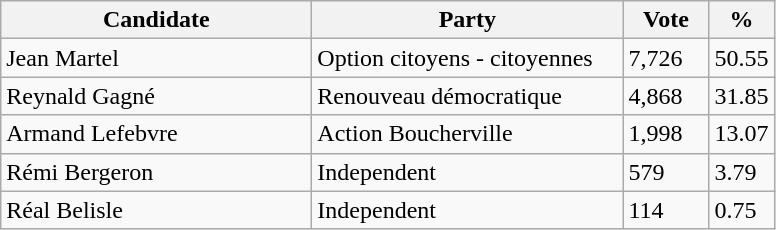<table class="wikitable">
<tr>
<th bgcolor="#DDDDFF" width="200px">Candidate</th>
<th bgcolor="#DDDDFF" width="200px">Party</th>
<th bgcolor="#DDDDFF" width="50px">Vote</th>
<th bgcolor="#DDDDFF" width="30px">%</th>
</tr>
<tr>
<td>Jean Martel</td>
<td>Option citoyens - citoyennes</td>
<td>7,726</td>
<td>50.55</td>
</tr>
<tr>
<td>Reynald Gagné</td>
<td>Renouveau démocratique</td>
<td>4,868</td>
<td>31.85</td>
</tr>
<tr>
<td>Armand Lefebvre</td>
<td>Action Boucherville</td>
<td>1,998</td>
<td>13.07</td>
</tr>
<tr>
<td>Rémi Bergeron</td>
<td>Independent</td>
<td>579</td>
<td>3.79</td>
</tr>
<tr>
<td>Réal Belisle</td>
<td>Independent</td>
<td>114</td>
<td>0.75</td>
</tr>
</table>
